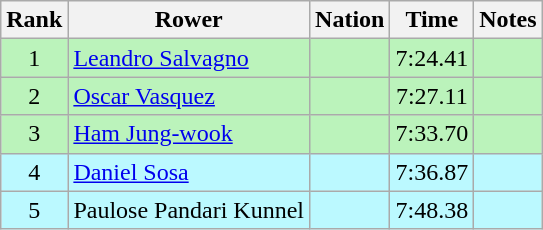<table class="wikitable sortable" style="text-align:center">
<tr>
<th>Rank</th>
<th>Rower</th>
<th>Nation</th>
<th>Time</th>
<th>Notes</th>
</tr>
<tr bgcolor=bbf3bb>
<td>1</td>
<td align=left><a href='#'>Leandro Salvagno</a></td>
<td align=left></td>
<td>7:24.41</td>
<td></td>
</tr>
<tr bgcolor=bbf3bb>
<td>2</td>
<td align=left><a href='#'>Oscar Vasquez</a></td>
<td align=left></td>
<td>7:27.11</td>
<td></td>
</tr>
<tr bgcolor=bbf3bb>
<td>3</td>
<td align=left><a href='#'>Ham Jung-wook</a></td>
<td align=left></td>
<td>7:33.70</td>
<td></td>
</tr>
<tr bgcolor=bbf9ff>
<td>4</td>
<td align=left><a href='#'>Daniel Sosa</a></td>
<td align=left></td>
<td>7:36.87</td>
<td></td>
</tr>
<tr bgcolor=bbf9ff>
<td>5</td>
<td align=left>Paulose Pandari Kunnel</td>
<td align=left></td>
<td>7:48.38</td>
<td></td>
</tr>
</table>
